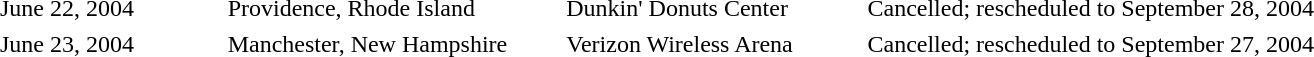<table cellpadding="2" style="border:0 solid darkgrey;">
<tr>
<th style="width:150px;"></th>
<th style="width:225px;"></th>
<th style="width:200px;"></th>
<th style="width:700px;"></th>
</tr>
<tr border="0">
<td>June 22, 2004</td>
<td>Providence, Rhode Island</td>
<td>Dunkin' Donuts Center</td>
<td>Cancelled; rescheduled to September 28, 2004</td>
</tr>
<tr>
<td>June 23, 2004</td>
<td>Manchester, New Hampshire</td>
<td>Verizon Wireless Arena</td>
<td>Cancelled; rescheduled to September 27, 2004</td>
</tr>
</table>
